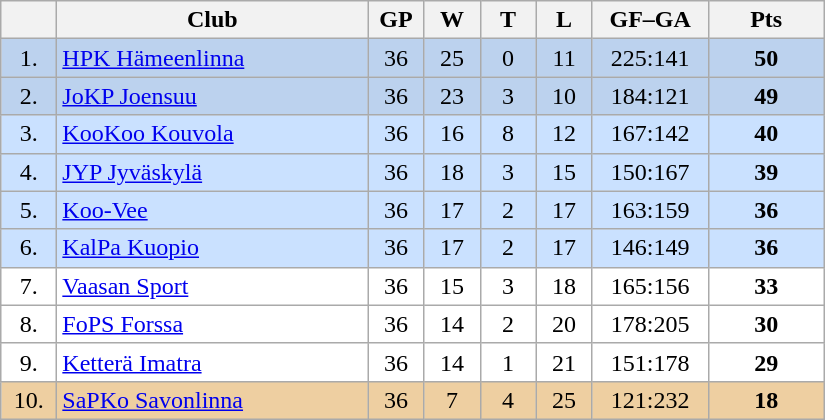<table class="wikitable">
<tr>
<th width="30"></th>
<th width="200">Club</th>
<th width="30">GP</th>
<th width="30">W</th>
<th width="30">T</th>
<th width="30">L</th>
<th width="70">GF–GA</th>
<th width="70">Pts</th>
</tr>
<tr bgcolor="#BCD2EE" align="center">
<td>1.</td>
<td align="left"><a href='#'>HPK Hämeenlinna</a></td>
<td>36</td>
<td>25</td>
<td>0</td>
<td>11</td>
<td>225:141</td>
<td><strong>50</strong></td>
</tr>
<tr bgcolor="#BCD2EE" align="center">
<td>2.</td>
<td align="left"><a href='#'>JoKP Joensuu</a></td>
<td>36</td>
<td>23</td>
<td>3</td>
<td>10</td>
<td>184:121</td>
<td><strong>49</strong></td>
</tr>
<tr bgcolor="#CAE1FF" align="center">
<td>3.</td>
<td align="left"><a href='#'>KooKoo Kouvola</a></td>
<td>36</td>
<td>16</td>
<td>8</td>
<td>12</td>
<td>167:142</td>
<td><strong>40</strong></td>
</tr>
<tr bgcolor="#CAE1FF" align="center">
<td>4.</td>
<td align="left"><a href='#'>JYP Jyväskylä</a></td>
<td>36</td>
<td>18</td>
<td>3</td>
<td>15</td>
<td>150:167</td>
<td><strong>39</strong></td>
</tr>
<tr bgcolor="#CAE1FF" align="center">
<td>5.</td>
<td align="left"><a href='#'>Koo-Vee</a></td>
<td>36</td>
<td>17</td>
<td>2</td>
<td>17</td>
<td>163:159</td>
<td><strong>36</strong></td>
</tr>
<tr bgcolor="#CAE1FF" align="center">
<td>6.</td>
<td align="left"><a href='#'>KalPa Kuopio</a></td>
<td>36</td>
<td>17</td>
<td>2</td>
<td>17</td>
<td>146:149</td>
<td><strong>36</strong></td>
</tr>
<tr bgcolor="#FFFFFF" align="center">
<td>7.</td>
<td align="left"><a href='#'>Vaasan Sport</a></td>
<td>36</td>
<td>15</td>
<td>3</td>
<td>18</td>
<td>165:156</td>
<td><strong>33</strong></td>
</tr>
<tr bgcolor="#FFFFFF" align="center">
<td>8.</td>
<td align="left"><a href='#'>FoPS Forssa</a></td>
<td>36</td>
<td>14</td>
<td>2</td>
<td>20</td>
<td>178:205</td>
<td><strong>30</strong></td>
</tr>
<tr bgcolor="#FFFFFF" align="center">
<td>9.</td>
<td align="left"><a href='#'>Ketterä Imatra</a></td>
<td>36</td>
<td>14</td>
<td>1</td>
<td>21</td>
<td>151:178</td>
<td><strong>29</strong></td>
</tr>
<tr bgcolor="#EECFA1" align="center">
<td>10.</td>
<td align="left"><a href='#'>SaPKo Savonlinna</a></td>
<td>36</td>
<td>7</td>
<td>4</td>
<td>25</td>
<td>121:232</td>
<td><strong>18</strong></td>
</tr>
</table>
